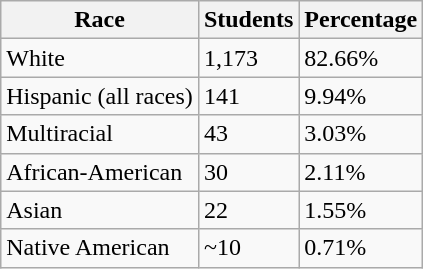<table class="wikitable">
<tr>
<th>Race</th>
<th>Students</th>
<th>Percentage</th>
</tr>
<tr>
<td>White</td>
<td>1,173</td>
<td>82.66%</td>
</tr>
<tr>
<td>Hispanic (all races)</td>
<td>141</td>
<td>9.94%</td>
</tr>
<tr>
<td>Multiracial</td>
<td>43</td>
<td>3.03%</td>
</tr>
<tr>
<td>African-American</td>
<td>30</td>
<td>2.11%</td>
</tr>
<tr>
<td>Asian</td>
<td>22</td>
<td>1.55%</td>
</tr>
<tr>
<td>Native American</td>
<td>~10</td>
<td>0.71%</td>
</tr>
</table>
